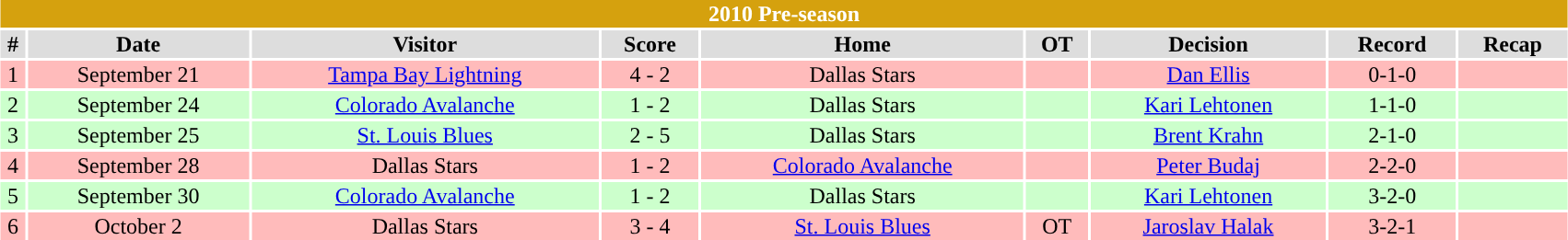<table class="toccolours collapsible collapsed" width=90% style="clear:both; margin:1.5em auto; text-align:center">
<tr>
<th colspan=11 style="background:#D5A10E; color:#FFFFFF;">2010 Pre-season </th>
</tr>
<tr align="center" bgcolor="#dddddd">
<td><strong>#</strong></td>
<td><strong>Date</strong></td>
<td><strong>Visitor</strong></td>
<td><strong>Score</strong></td>
<td><strong>Home</strong></td>
<td><strong>OT</strong></td>
<td><strong>Decision</strong></td>
<td><strong>Record</strong></td>
<td><strong>Recap</strong></td>
</tr>
<tr align="center" bgcolor="ffbbbb">
<td>1</td>
<td>September 21</td>
<td><a href='#'>Tampa Bay Lightning</a></td>
<td>4 - 2</td>
<td>Dallas Stars</td>
<td></td>
<td><a href='#'>Dan Ellis</a></td>
<td>0-1-0</td>
<td></td>
</tr>
<tr align="center" bgcolor="ccffcc">
<td>2</td>
<td>September 24</td>
<td><a href='#'>Colorado Avalanche</a></td>
<td>1 - 2</td>
<td>Dallas Stars</td>
<td></td>
<td><a href='#'>Kari Lehtonen</a></td>
<td>1-1-0</td>
<td></td>
</tr>
<tr align="center" bgcolor="ccffcc">
<td>3</td>
<td>September 25</td>
<td><a href='#'>St. Louis Blues</a></td>
<td>2 - 5</td>
<td>Dallas Stars</td>
<td></td>
<td><a href='#'>Brent Krahn</a></td>
<td>2-1-0</td>
<td></td>
</tr>
<tr align="center" bgcolor="ffbbbb">
<td>4</td>
<td>September 28</td>
<td>Dallas Stars</td>
<td>1 - 2</td>
<td><a href='#'>Colorado Avalanche</a></td>
<td></td>
<td><a href='#'>Peter Budaj</a></td>
<td>2-2-0</td>
<td></td>
</tr>
<tr align="center" bgcolor="ccffcc">
<td>5</td>
<td>September 30</td>
<td><a href='#'>Colorado Avalanche</a></td>
<td>1 - 2</td>
<td>Dallas Stars</td>
<td></td>
<td><a href='#'>Kari Lehtonen</a></td>
<td>3-2-0</td>
<td></td>
</tr>
<tr align="center" bgcolor="ffbbbb">
<td>6</td>
<td>October 2</td>
<td>Dallas Stars</td>
<td>3 - 4</td>
<td><a href='#'>St. Louis Blues</a></td>
<td>OT</td>
<td><a href='#'>Jaroslav Halak</a></td>
<td>3-2-1</td>
<td></td>
</tr>
</table>
